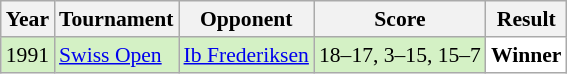<table class="sortable wikitable" style="font-size: 90%;">
<tr>
<th>Year</th>
<th>Tournament</th>
<th>Opponent</th>
<th>Score</th>
<th>Result</th>
</tr>
<tr style="background:#D4F1C5">
<td align="center">1991</td>
<td><a href='#'>Swiss Open</a></td>
<td> <a href='#'>Ib Frederiksen</a></td>
<td>18–17, 3–15, 15–7</td>
<td style="text-align:left; background:white"> <strong>Winner</strong></td>
</tr>
</table>
